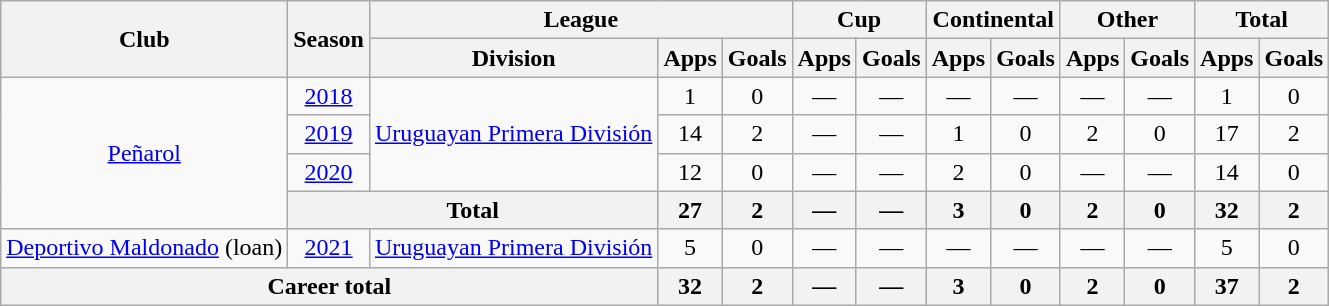<table class=wikitable style=text-align:center>
<tr>
<th rowspan=2>Club</th>
<th rowspan=2>Season</th>
<th colspan=3>League</th>
<th colspan=2>Cup</th>
<th colspan=2>Continental</th>
<th colspan=2>Other</th>
<th colspan=2>Total</th>
</tr>
<tr>
<th>Division</th>
<th>Apps</th>
<th>Goals</th>
<th>Apps</th>
<th>Goals</th>
<th>Apps</th>
<th>Goals</th>
<th>Apps</th>
<th>Goals</th>
<th>Apps</th>
<th>Goals</th>
</tr>
<tr>
<td rowspan=4><a href='#'>Peñarol</a></td>
<td><a href='#'>2018</a></td>
<td rowspan=3><a href='#'>Uruguayan Primera División</a></td>
<td>1</td>
<td>0</td>
<td>—</td>
<td>—</td>
<td>—</td>
<td>—</td>
<td>—</td>
<td>—</td>
<td>1</td>
<td>0</td>
</tr>
<tr>
<td><a href='#'>2019</a></td>
<td>14</td>
<td>2</td>
<td>—</td>
<td>—</td>
<td>1</td>
<td>0</td>
<td>2</td>
<td>0</td>
<td>17</td>
<td>2</td>
</tr>
<tr>
<td><a href='#'>2020</a></td>
<td>12</td>
<td>0</td>
<td>—</td>
<td>—</td>
<td>2</td>
<td>0</td>
<td>—</td>
<td>—</td>
<td>14</td>
<td>0</td>
</tr>
<tr>
<th colspan="2">Total</th>
<th>27</th>
<th>2</th>
<th>—</th>
<th>—</th>
<th>3</th>
<th>0</th>
<th>2</th>
<th>0</th>
<th>32</th>
<th>2</th>
</tr>
<tr>
<td><a href='#'>Deportivo Maldonado</a> (loan)</td>
<td><a href='#'>2021</a></td>
<td><a href='#'>Uruguayan Primera División</a></td>
<td>5</td>
<td>0</td>
<td>—</td>
<td>—</td>
<td>—</td>
<td>—</td>
<td>—</td>
<td>—</td>
<td>5</td>
<td>0</td>
</tr>
<tr>
<th colspan=3>Career total</th>
<th>32</th>
<th>2</th>
<th>—</th>
<th>—</th>
<th>3</th>
<th>0</th>
<th>2</th>
<th>0</th>
<th>37</th>
<th>2</th>
</tr>
</table>
